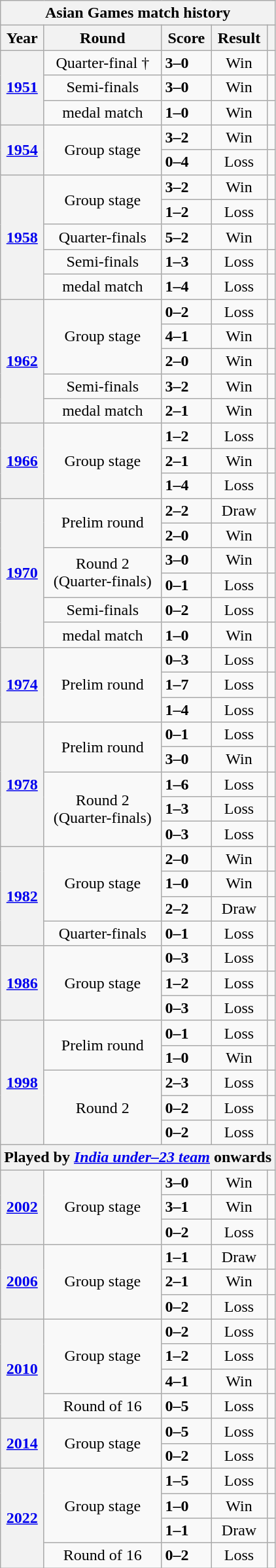<table class="wikitable collapsible" style="text-align: center;">
<tr>
<th colspan=5>Asian Games match history</th>
</tr>
<tr>
<th scope=col>Year</th>
<th scope=col>Round</th>
<th scope=col>Score</th>
<th scope=col>Result</th>
<th scope="col" class=unsortable></th>
</tr>
<tr>
<th scope=row rowspan=3><a href='#'>1951</a></th>
<td>Quarter-final †</td>
<td align="left"> <strong>3–0</strong> </td>
<td>Win</td>
<td></td>
</tr>
<tr>
<td>Semi-finals</td>
<td align="left"> <strong>3–0</strong> </td>
<td>Win</td>
<td></td>
</tr>
<tr>
<td> medal match</td>
<td align="left"> <strong>1–0</strong> </td>
<td>Win</td>
<td></td>
</tr>
<tr>
<th scope=row rowspan=2><a href='#'>1954</a></th>
<td scope=row rowspan=2>Group stage</td>
<td align="left"> <strong>3–2</strong> </td>
<td>Win</td>
<td></td>
</tr>
<tr>
<td align="left"> <strong>0–4</strong> </td>
<td>Loss</td>
<td></td>
</tr>
<tr>
<th scope=row rowspan=5><a href='#'>1958</a></th>
<td scope=row rowspan=2>Group stage</td>
<td align="left"> <strong>3–2</strong> </td>
<td>Win</td>
<td></td>
</tr>
<tr>
<td align="left"> <strong>1–2</strong> </td>
<td>Loss</td>
<td></td>
</tr>
<tr>
<td>Quarter-finals</td>
<td align="left"> <strong>5–2</strong> </td>
<td>Win</td>
<td></td>
</tr>
<tr>
<td>Semi-finals</td>
<td align="left"> <strong>1–3</strong> </td>
<td>Loss</td>
<td></td>
</tr>
<tr>
<td> medal match</td>
<td align="left"> <strong>1–4</strong> </td>
<td>Loss</td>
<td></td>
</tr>
<tr>
<th scope=row rowspan=5><a href='#'>1962</a></th>
<td scope=row rowspan=3>Group stage</td>
<td align="left"> <strong>0–2</strong> </td>
<td>Loss</td>
<td></td>
</tr>
<tr>
<td align="left"> <strong>4–1</strong> </td>
<td>Win</td>
<td></td>
</tr>
<tr>
<td align="left"> <strong>2–0</strong> </td>
<td>Win</td>
<td></td>
</tr>
<tr>
<td>Semi-finals</td>
<td align="left"> <strong>3–2</strong> </td>
<td>Win</td>
<td></td>
</tr>
<tr>
<td> medal match</td>
<td align="left"> <strong>2–1</strong> </td>
<td>Win</td>
<td></td>
</tr>
<tr>
<th scope=row rowspan=3><a href='#'>1966</a></th>
<td scope=row rowspan=3>Group stage</td>
<td align="left"> <strong>1–2</strong> </td>
<td>Loss</td>
<td></td>
</tr>
<tr>
<td align="left"> <strong>2–1</strong> </td>
<td>Win</td>
<td></td>
</tr>
<tr>
<td align="left"> <strong>1–4</strong> </td>
<td>Loss</td>
<td></td>
</tr>
<tr>
<th scope=row rowspan=6><a href='#'>1970</a></th>
<td scope=row rowspan=2>Prelim round</td>
<td align="left"> <strong>2–2</strong> </td>
<td>Draw</td>
<td></td>
</tr>
<tr>
<td align="left"> <strong>2–0</strong> </td>
<td>Win</td>
<td></td>
</tr>
<tr>
<td scope=row rowspan=2>Round 2<br>(Quarter-finals)</td>
<td align="left"> <strong>3–0</strong> </td>
<td>Win</td>
<td></td>
</tr>
<tr>
<td align="left"> <strong>0–1</strong> </td>
<td>Loss</td>
<td></td>
</tr>
<tr>
<td>Semi-finals</td>
<td align="left"> <strong>0–2</strong> </td>
<td>Loss</td>
<td></td>
</tr>
<tr>
<td> medal match</td>
<td align="left"> <strong>1–0</strong> </td>
<td>Win</td>
<td></td>
</tr>
<tr>
<th scope=row rowspan=3><a href='#'>1974</a></th>
<td scope=row rowspan=3>Prelim round</td>
<td align="left"> <strong>0–3</strong> </td>
<td>Loss</td>
<td></td>
</tr>
<tr>
<td align="left"> <strong>1–7</strong> </td>
<td>Loss</td>
<td></td>
</tr>
<tr>
<td align="left"> <strong>1–4</strong> </td>
<td>Loss</td>
<td></td>
</tr>
<tr>
<th scope=row rowspan=5><a href='#'>1978</a></th>
<td scope=row rowspan=2>Prelim round</td>
<td align="left"> <strong>0–1</strong> </td>
<td>Loss</td>
<td></td>
</tr>
<tr>
<td align="left"> <strong>3–0</strong> </td>
<td>Win</td>
<td></td>
</tr>
<tr>
<td scope=row rowspan=3>Round 2<br>(Quarter-finals)</td>
<td align="left"> <strong>1–6</strong> </td>
<td>Loss</td>
<td></td>
</tr>
<tr>
<td align="left"> <strong>1–3</strong> </td>
<td>Loss</td>
<td></td>
</tr>
<tr>
<td align="left"> <strong>0–3</strong> </td>
<td>Loss</td>
<td></td>
</tr>
<tr>
<th scope=row rowspan=4><a href='#'>1982</a></th>
<td scope=row rowspan=3>Group stage</td>
<td align="left"> <strong>2–0</strong> </td>
<td>Win</td>
<td></td>
</tr>
<tr>
<td align="left"> <strong>1–0</strong> </td>
<td>Win</td>
<td></td>
</tr>
<tr>
<td align="left"> <strong>2–2</strong> </td>
<td>Draw</td>
<td></td>
</tr>
<tr>
<td>Quarter-finals</td>
<td align="left"> <strong>0–1</strong> </td>
<td>Loss</td>
<td></td>
</tr>
<tr>
<th scope=row rowspan=3><a href='#'>1986</a></th>
<td scope=row rowspan=3>Group stage</td>
<td align="left"> <strong>0–3</strong> </td>
<td>Loss</td>
<td></td>
</tr>
<tr>
<td align="left"> <strong>1–2</strong> </td>
<td>Loss</td>
<td></td>
</tr>
<tr>
<td align="left"> <strong>0–3</strong> </td>
<td>Loss</td>
<td></td>
</tr>
<tr>
<th scope=row rowspan=5><a href='#'>1998</a></th>
<td scope=row rowspan=2>Prelim round</td>
<td align="left"> <strong>0–1</strong> </td>
<td>Loss</td>
<td></td>
</tr>
<tr>
<td align="left"> <strong>1–0</strong> </td>
<td>Win</td>
<td></td>
</tr>
<tr>
<td scope=row rowspan=3>Round 2</td>
<td align="left"> <strong>2–3</strong> </td>
<td>Loss</td>
<td></td>
</tr>
<tr>
<td align="left"> <strong>0–2</strong> </td>
<td>Loss</td>
<td></td>
</tr>
<tr>
<td align="left"> <strong>0–2</strong> </td>
<td>Loss</td>
<td></td>
</tr>
<tr>
<th colspan=5>Played by <em><a href='#'>India under–23 team</a></em> onwards</th>
</tr>
<tr>
<th scope=row rowspan=3><a href='#'>2002</a></th>
<td scope=row rowspan=3>Group stage</td>
<td align="left"> <strong>3–0</strong> </td>
<td>Win</td>
<td></td>
</tr>
<tr>
<td align="left"> <strong>3–1</strong> </td>
<td>Win</td>
<td></td>
</tr>
<tr>
<td align="left"> <strong>0–2</strong> </td>
<td>Loss</td>
<td></td>
</tr>
<tr>
<th scope=row rowspan=3><a href='#'>2006</a></th>
<td scope=row rowspan=3>Group stage</td>
<td align="left"> <strong>1–1</strong> </td>
<td>Draw</td>
<td></td>
</tr>
<tr>
<td align="left"> <strong>2–1</strong> </td>
<td>Win</td>
<td></td>
</tr>
<tr>
<td align="left"> <strong>0–2</strong> </td>
<td>Loss</td>
<td></td>
</tr>
<tr>
<th scope=row rowspan=4><a href='#'>2010</a></th>
<td scope=row rowspan=3>Group stage</td>
<td align="left"> <strong>0–2</strong> </td>
<td>Loss</td>
<td></td>
</tr>
<tr>
<td align="left"> <strong>1–2</strong> </td>
<td>Loss</td>
<td></td>
</tr>
<tr>
<td align="left"> <strong>4–1</strong> </td>
<td>Win</td>
<td></td>
</tr>
<tr>
<td scope=row>Round of 16</td>
<td align="left"> <strong>0–5</strong> </td>
<td>Loss</td>
<td></td>
</tr>
<tr>
<th scope=row rowspan=2><a href='#'>2014</a></th>
<td scope=row rowspan=2>Group stage</td>
<td align="left"> <strong>0–5</strong> </td>
<td>Loss</td>
<td></td>
</tr>
<tr>
<td align="left"> <strong>0–2</strong> </td>
<td>Loss</td>
<td></td>
</tr>
<tr>
<th scope=row rowspan=4><a href='#'>2022</a></th>
<td scope=row rowspan=3>Group stage</td>
<td align="left"> <strong>1–5</strong> </td>
<td>Loss</td>
<td></td>
</tr>
<tr>
<td align="left"> <strong>1–0</strong> </td>
<td>Win</td>
<td></td>
</tr>
<tr>
<td align="left"> <strong>1–1</strong> </td>
<td>Draw</td>
<td></td>
</tr>
<tr>
<td scope=row>Round of 16</td>
<td align="left"> <strong>0–2</strong> </td>
<td>Loss</td>
<td></td>
</tr>
</table>
